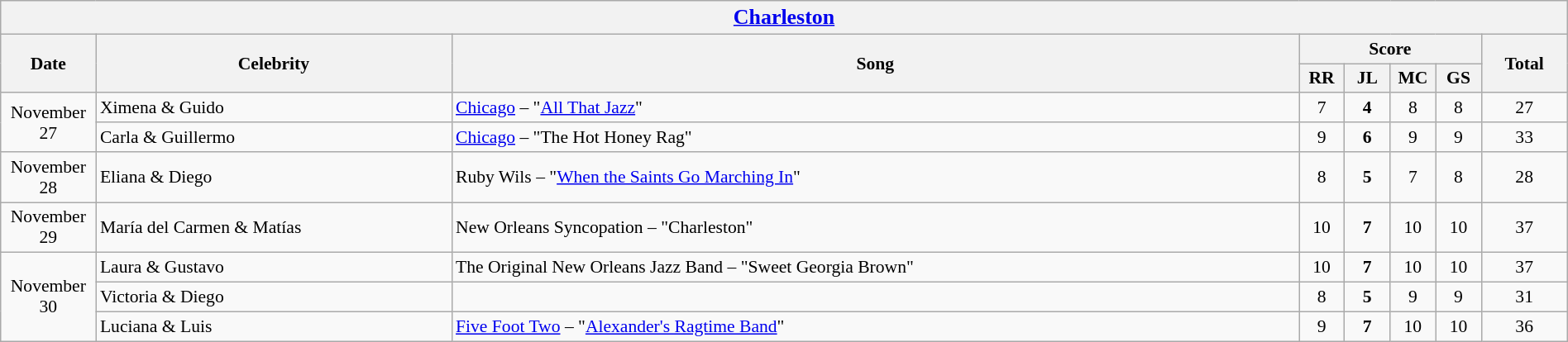<table class="wikitable collapsible collapsed" style="font-size:90%; text-align: center; width: 100%;">
<tr>
<th colspan="11" style="with: 95%;"><big><a href='#'>Charleston</a></big></th>
</tr>
<tr>
<th width=70 rowspan="2">Date</th>
<th width=280 rowspan="2">Celebrity</th>
<th rowspan="2">Song</th>
<th colspan="4">Score</th>
<th rowspan="2">Total</th>
</tr>
<tr>
<th width=30>RR</th>
<th width=30>JL</th>
<th width=30>MC</th>
<th width=30>GS</th>
</tr>
<tr>
<td rowspan="2">November 27</td>
<td style="text-align:left;">Ximena & Guido</td>
<td style="text-align:left;"><a href='#'>Chicago</a> – "<a href='#'>All That Jazz</a>"</td>
<td>7</td>
<td><strong>4</strong></td>
<td>8</td>
<td>8</td>
<td>27</td>
</tr>
<tr>
<td style="text-align:left;">Carla & Guillermo</td>
<td style="text-align:left;"><a href='#'>Chicago</a> – "The Hot Honey Rag"</td>
<td>9</td>
<td><strong>6</strong></td>
<td>9</td>
<td>9</td>
<td>33</td>
</tr>
<tr>
<td>November 28</td>
<td style="text-align:left;">Eliana & Diego</td>
<td style="text-align:left;">Ruby Wils – "<a href='#'>When the Saints Go Marching In</a>"</td>
<td>8</td>
<td><strong>5</strong></td>
<td>7</td>
<td>8</td>
<td>28</td>
</tr>
<tr>
<td>November 29</td>
<td style="text-align:left;">María del Carmen & Matías</td>
<td style="text-align:left;">New Orleans Syncopation – "Charleston"</td>
<td>10</td>
<td><strong>7</strong></td>
<td>10</td>
<td>10</td>
<td>37</td>
</tr>
<tr>
<td rowspan="3">November 30</td>
<td style="text-align:left;">Laura & Gustavo</td>
<td style="text-align:left;">The Original New Orleans Jazz Band – "Sweet Georgia Brown"</td>
<td>10</td>
<td><strong>7</strong></td>
<td>10</td>
<td>10</td>
<td>37</td>
</tr>
<tr>
<td style="text-align:left;">Victoria & Diego</td>
<td></td>
<td>8</td>
<td><strong>5</strong></td>
<td>9</td>
<td>9</td>
<td>31</td>
</tr>
<tr>
<td style="text-align:left;">Luciana & Luis</td>
<td style="text-align:left;"><a href='#'>Five Foot Two</a> – "<a href='#'>Alexander's Ragtime Band</a>"</td>
<td>9</td>
<td><strong>7</strong></td>
<td>10</td>
<td>10</td>
<td>36</td>
</tr>
</table>
